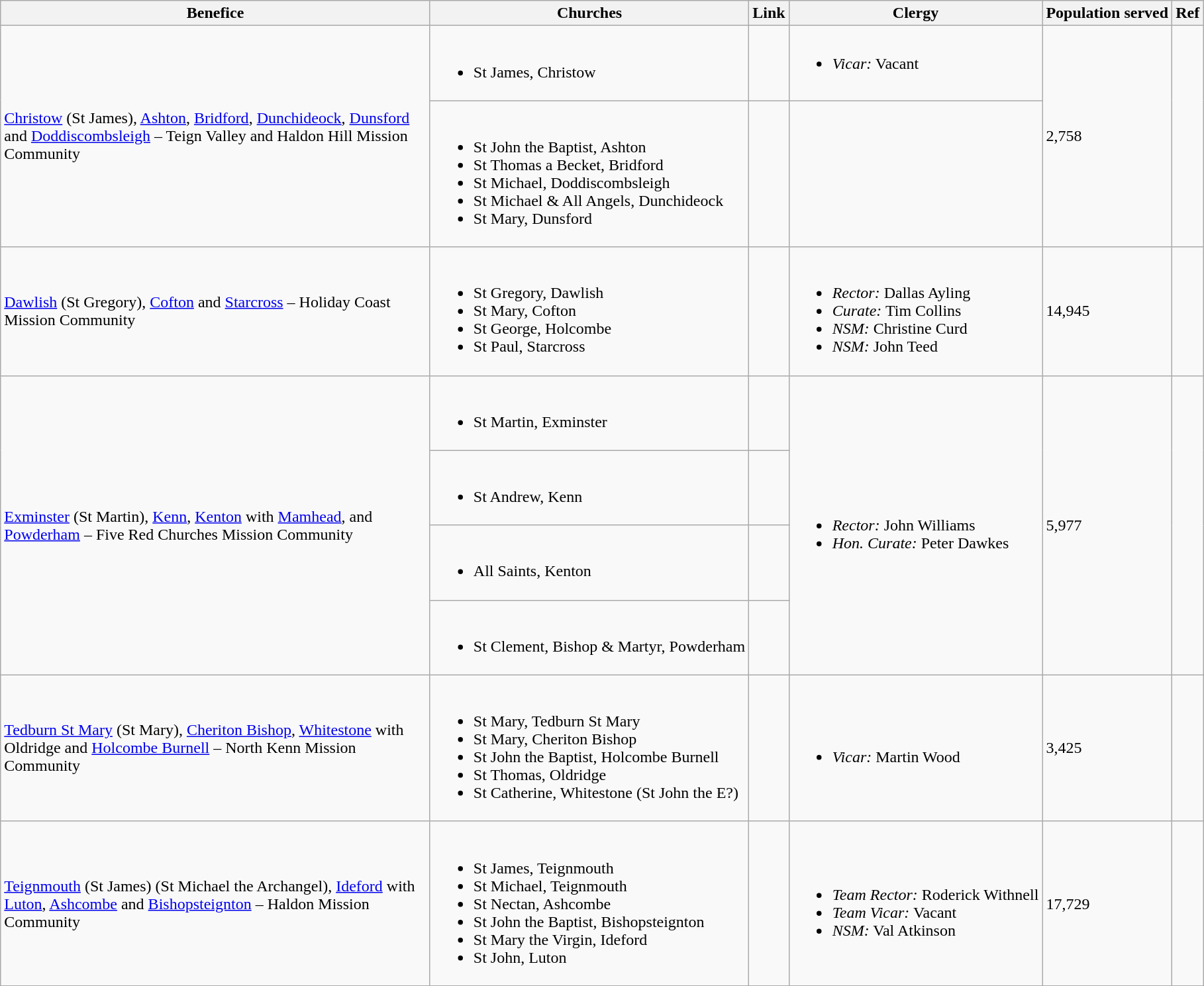<table class="wikitable">
<tr>
<th width="425">Benefice</th>
<th>Churches</th>
<th>Link</th>
<th>Clergy</th>
<th>Population served</th>
<th>Ref</th>
</tr>
<tr>
<td rowspan="2"><a href='#'>Christow</a> (St James), <a href='#'>Ashton</a>, <a href='#'>Bridford</a>, <a href='#'>Dunchideock</a>, <a href='#'>Dunsford</a> and <a href='#'>Doddiscombsleigh</a> – Teign Valley and Haldon Hill Mission Community</td>
<td><br><ul><li>St James, Christow</li></ul></td>
<td><br><td><ul><li><em>Vicar:</em> Vacant</td></li></ul></td>
<td rowspan="2">2,758</td>
<td rowspan="2"></td>
</tr>
<tr>
<td><br><ul><li>St John the Baptist, Ashton</li><li>St Thomas a Becket, Bridford</li><li>St Michael, Doddiscombsleigh</li><li>St Michael & All Angels, Dunchideock</li><li>St Mary, Dunsford</li></ul></td>
<td></td>
</tr>
<tr>
<td><a href='#'>Dawlish</a> (St Gregory), <a href='#'>Cofton</a> and <a href='#'>Starcross</a> – Holiday Coast Mission Community</td>
<td><br><ul><li>St Gregory, Dawlish</li><li>St Mary, Cofton</li><li>St George, Holcombe</li><li>St Paul, Starcross</li></ul></td>
<td></td>
<td><br><ul><li><em>Rector:</em> Dallas Ayling</li><li><em>Curate:</em> Tim Collins</li><li><em>NSM:</em> Christine Curd</li><li><em>NSM:</em> John Teed</li></ul></td>
<td>14,945</td>
<td></td>
</tr>
<tr>
<td rowspan="4"><a href='#'>Exminster</a> (St Martin), <a href='#'>Kenn</a>, <a href='#'>Kenton</a> with <a href='#'>Mamhead</a>, and <a href='#'>Powderham</a> – Five Red Churches Mission Community</td>
<td><br><ul><li>St Martin, Exminster</li></ul></td>
<td></td>
<td rowspan="4"><br><ul><li><em>Rector:</em> John Williams</li><li><em>Hon. Curate:</em> Peter Dawkes</li></ul></td>
<td rowspan="4">5,977</td>
<td rowspan="4"></td>
</tr>
<tr>
<td><br><ul><li>St Andrew, Kenn</li></ul></td>
<td></td>
</tr>
<tr>
<td><br><ul><li>All Saints, Kenton</li></ul></td>
<td></td>
</tr>
<tr>
<td><br><ul><li>St Clement, Bishop & Martyr, Powderham</li></ul></td>
<td></td>
</tr>
<tr>
<td><a href='#'>Tedburn St Mary</a> (St Mary), <a href='#'>Cheriton Bishop</a>, <a href='#'>Whitestone</a> with Oldridge and <a href='#'>Holcombe Burnell</a> – North Kenn Mission Community</td>
<td><br><ul><li>St Mary, Tedburn St Mary</li><li>St Mary, Cheriton Bishop</li><li>St John the Baptist, Holcombe Burnell</li><li>St Thomas, Oldridge</li><li>St Catherine, Whitestone (St John the E?)</li></ul></td>
<td></td>
<td><br><ul><li><em>Vicar:</em> Martin Wood</li></ul></td>
<td>3,425</td>
<td></td>
</tr>
<tr>
<td><a href='#'>Teignmouth</a> (St James) (St Michael the Archangel), <a href='#'>Ideford</a> with <a href='#'>Luton</a>, <a href='#'>Ashcombe</a> and <a href='#'>Bishopsteignton</a> – Haldon Mission Community</td>
<td><br><ul><li>St James, Teignmouth </li><li>St Michael, Teignmouth</li><li>St Nectan, Ashcombe</li><li>St John the Baptist, Bishopsteignton</li><li>St Mary the Virgin, Ideford</li><li>St John, Luton</li></ul></td>
<td></td>
<td><br><ul><li><em>Team Rector:</em> Roderick Withnell</li><li><em>Team Vicar:</em> Vacant</li><li><em>NSM:</em> Val Atkinson</li></ul></td>
<td>17,729</td>
<td></td>
</tr>
</table>
